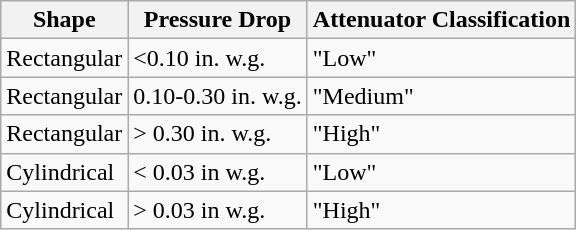<table class="wikitable">
<tr>
<th>Shape</th>
<th>Pressure Drop</th>
<th>Attenuator Classification</th>
</tr>
<tr>
<td>Rectangular</td>
<td><0.10 in. w.g.</td>
<td>"Low"</td>
</tr>
<tr>
<td>Rectangular</td>
<td>0.10-0.30 in. w.g.</td>
<td>"Medium"</td>
</tr>
<tr>
<td>Rectangular</td>
<td>> 0.30 in. w.g.</td>
<td>"High"</td>
</tr>
<tr>
<td>Cylindrical</td>
<td>< 0.03 in w.g.</td>
<td>"Low"</td>
</tr>
<tr>
<td>Cylindrical</td>
<td>> 0.03 in w.g.</td>
<td>"High"</td>
</tr>
</table>
